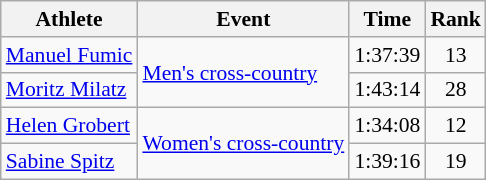<table class="wikitable" style="font-size:90%">
<tr>
<th>Athlete</th>
<th>Event</th>
<th>Time</th>
<th>Rank</th>
</tr>
<tr align=center>
<td align=left><a href='#'>Manuel Fumic</a></td>
<td align=left rowspan=2><a href='#'>Men's cross-country</a></td>
<td>1:37:39</td>
<td>13</td>
</tr>
<tr align=center>
<td align=left><a href='#'>Moritz Milatz</a></td>
<td>1:43:14</td>
<td>28</td>
</tr>
<tr align=center>
<td align=left><a href='#'>Helen Grobert</a></td>
<td align=left rowspan=2><a href='#'>Women's cross-country</a></td>
<td>1:34:08</td>
<td>12</td>
</tr>
<tr align=center>
<td align=left><a href='#'>Sabine Spitz</a></td>
<td>1:39:16</td>
<td>19</td>
</tr>
</table>
